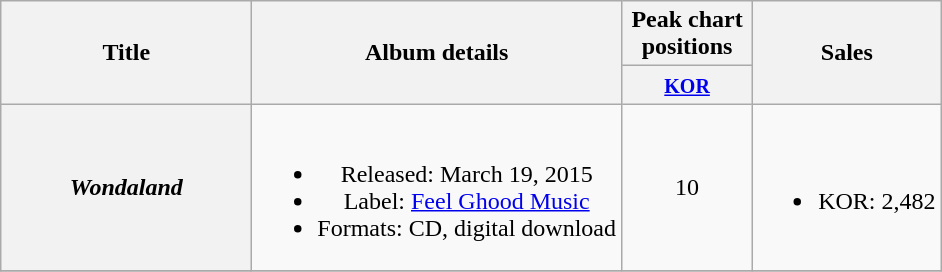<table class="wikitable plainrowheaders" style="text-align:center;">
<tr>
<th scope="col" rowspan="2" style="width:10em;">Title</th>
<th scope="col" rowspan="2">Album details</th>
<th scope="col" colspan="1" style="width:5em;">Peak chart positions</th>
<th scope="col" rowspan="2">Sales</th>
</tr>
<tr>
<th><small><a href='#'>KOR</a></small><br></th>
</tr>
<tr>
<th scope="row"><em>Wondaland</em></th>
<td><br><ul><li>Released: March 19, 2015</li><li>Label: <a href='#'>Feel Ghood Music</a></li><li>Formats: CD, digital download</li></ul></td>
<td>10</td>
<td><br><ul><li>KOR: 2,482</li></ul></td>
</tr>
<tr>
</tr>
</table>
